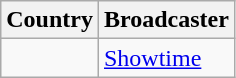<table class="wikitable">
<tr>
<th align=center>Country</th>
<th align=center>Broadcaster</th>
</tr>
<tr>
<td></td>
<td><a href='#'>Showtime</a></td>
</tr>
</table>
